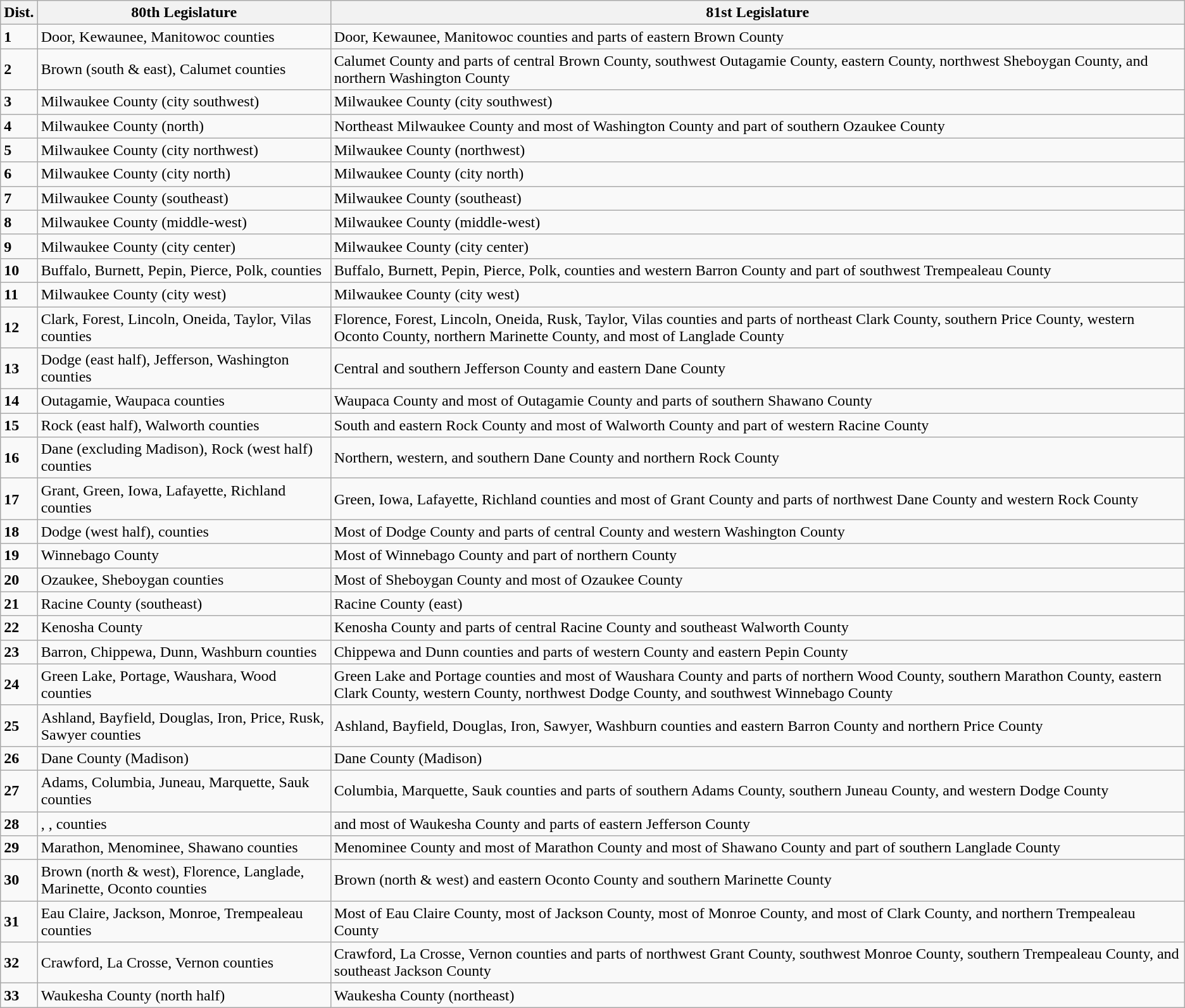<table class="wikitable">
<tr>
<th>Dist.</th>
<th>80th Legislature</th>
<th>81st Legislature</th>
</tr>
<tr>
<td><strong>1</strong></td>
<td>Door, Kewaunee, Manitowoc counties</td>
<td>Door, Kewaunee, Manitowoc counties and parts of eastern Brown County</td>
</tr>
<tr>
<td><strong>2</strong></td>
<td>Brown (south & east), Calumet counties</td>
<td>Calumet County and parts of central Brown County, southwest Outagamie County, eastern  County, northwest Sheboygan County, and northern Washington County</td>
</tr>
<tr>
<td><strong>3</strong></td>
<td>Milwaukee County (city southwest)</td>
<td>Milwaukee County (city southwest)</td>
</tr>
<tr>
<td><strong>4</strong></td>
<td>Milwaukee County (north)</td>
<td>Northeast Milwaukee County and most of Washington County and part of southern Ozaukee County</td>
</tr>
<tr>
<td><strong>5</strong></td>
<td>Milwaukee County (city northwest)</td>
<td>Milwaukee County (northwest)</td>
</tr>
<tr>
<td><strong>6</strong></td>
<td>Milwaukee County (city north)</td>
<td>Milwaukee County (city north)</td>
</tr>
<tr>
<td><strong>7</strong></td>
<td>Milwaukee County (southeast)</td>
<td>Milwaukee County (southeast)</td>
</tr>
<tr>
<td><strong>8</strong></td>
<td>Milwaukee County (middle-west)</td>
<td>Milwaukee County (middle-west)</td>
</tr>
<tr>
<td><strong>9</strong></td>
<td>Milwaukee County (city center)</td>
<td>Milwaukee County (city center)</td>
</tr>
<tr>
<td><strong>10</strong></td>
<td>Buffalo, Burnett, Pepin, Pierce, Polk,  counties</td>
<td>Buffalo, Burnett, Pepin, Pierce, Polk,  counties and western Barron County and part of southwest Trempealeau County</td>
</tr>
<tr>
<td><strong>11</strong></td>
<td>Milwaukee County (city west)</td>
<td>Milwaukee County (city west)</td>
</tr>
<tr>
<td><strong>12</strong></td>
<td>Clark, Forest, Lincoln, Oneida, Taylor, Vilas counties</td>
<td>Florence, Forest, Lincoln, Oneida, Rusk, Taylor, Vilas counties and parts of northeast Clark County, southern Price County, western Oconto County, northern Marinette County, and most of Langlade County</td>
</tr>
<tr>
<td><strong>13</strong></td>
<td>Dodge (east half), Jefferson, Washington counties</td>
<td>Central and southern Jefferson County and eastern Dane County</td>
</tr>
<tr>
<td><strong>14</strong></td>
<td>Outagamie, Waupaca counties</td>
<td>Waupaca County and most of Outagamie County and parts of southern Shawano County</td>
</tr>
<tr>
<td><strong>15</strong></td>
<td>Rock (east half), Walworth counties</td>
<td>South and eastern Rock County and most of Walworth County and part of western Racine County</td>
</tr>
<tr>
<td><strong>16</strong></td>
<td>Dane (excluding Madison), Rock (west half) counties</td>
<td>Northern, western, and southern Dane County and northern Rock County</td>
</tr>
<tr>
<td><strong>17</strong></td>
<td>Grant, Green, Iowa, Lafayette, Richland counties</td>
<td>Green, Iowa, Lafayette, Richland counties and most of Grant County and parts of northwest Dane County and western Rock County</td>
</tr>
<tr>
<td><strong>18</strong></td>
<td>Dodge (west half),  counties</td>
<td>Most of Dodge County and parts of central  County and western Washington County</td>
</tr>
<tr>
<td><strong>19</strong></td>
<td>Winnebago County</td>
<td>Most of Winnebago County and part of northern  County</td>
</tr>
<tr>
<td><strong>20</strong></td>
<td>Ozaukee, Sheboygan counties</td>
<td>Most of Sheboygan County and most of Ozaukee County</td>
</tr>
<tr>
<td><strong>21</strong></td>
<td>Racine County (southeast)</td>
<td>Racine County (east)</td>
</tr>
<tr>
<td><strong>22</strong></td>
<td>Kenosha County</td>
<td>Kenosha County and parts of central Racine County and southeast Walworth County</td>
</tr>
<tr>
<td><strong>23</strong></td>
<td>Barron, Chippewa, Dunn, Washburn counties</td>
<td>Chippewa and Dunn counties and parts of western  County and eastern Pepin County</td>
</tr>
<tr>
<td><strong>24</strong></td>
<td>Green Lake, Portage, Waushara, Wood counties</td>
<td>Green Lake and Portage counties and most of Waushara County and parts of northern Wood County, southern Marathon County, eastern Clark County, western  County, northwest Dodge County, and southwest Winnebago County</td>
</tr>
<tr>
<td><strong>25</strong></td>
<td>Ashland, Bayfield, Douglas, Iron, Price, Rusk, Sawyer counties</td>
<td>Ashland, Bayfield, Douglas, Iron, Sawyer, Washburn counties and eastern Barron County and northern Price County</td>
</tr>
<tr>
<td><strong>26</strong></td>
<td>Dane County (Madison)</td>
<td>Dane County (Madison)</td>
</tr>
<tr>
<td><strong>27</strong></td>
<td>Adams, Columbia, Juneau, Marquette, Sauk counties</td>
<td>Columbia, Marquette, Sauk counties and parts of southern Adams County, southern Juneau County, and western Dodge County</td>
</tr>
<tr>
<td><strong>28</strong></td>
<td>, ,  counties</td>
<td> and most of Waukesha County and parts of eastern Jefferson County</td>
</tr>
<tr>
<td><strong>29</strong></td>
<td>Marathon, Menominee, Shawano counties</td>
<td>Menominee County and most of Marathon County and most of Shawano County and part of southern Langlade County</td>
</tr>
<tr>
<td><strong>30</strong></td>
<td>Brown (north & west), Florence, Langlade, Marinette, Oconto counties</td>
<td>Brown (north & west) and eastern Oconto County and southern Marinette County</td>
</tr>
<tr>
<td><strong>31</strong></td>
<td>Eau Claire, Jackson, Monroe, Trempealeau counties</td>
<td>Most of Eau Claire County, most of Jackson County, most of Monroe County, and most of Clark County, and northern Trempealeau County</td>
</tr>
<tr>
<td><strong>32</strong></td>
<td>Crawford, La Crosse, Vernon counties</td>
<td>Crawford, La Crosse, Vernon counties and parts of northwest Grant County, southwest Monroe County, southern Trempealeau County, and southeast Jackson County</td>
</tr>
<tr>
<td><strong>33</strong></td>
<td>Waukesha County (north half)</td>
<td>Waukesha County (northeast)</td>
</tr>
</table>
